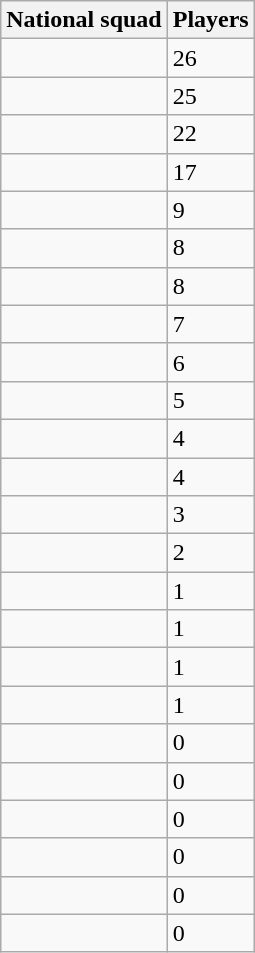<table class="wikitable sortable">
<tr>
<th>National squad</th>
<th>Players</th>
</tr>
<tr>
<td></td>
<td>26</td>
</tr>
<tr>
<td></td>
<td>25</td>
</tr>
<tr>
<td></td>
<td>22</td>
</tr>
<tr>
<td></td>
<td>17</td>
</tr>
<tr>
<td></td>
<td>9</td>
</tr>
<tr>
<td></td>
<td>8</td>
</tr>
<tr>
<td></td>
<td>8</td>
</tr>
<tr>
<td></td>
<td>7</td>
</tr>
<tr>
<td></td>
<td>6</td>
</tr>
<tr>
<td></td>
<td>5</td>
</tr>
<tr>
<td></td>
<td>4</td>
</tr>
<tr>
<td></td>
<td>4</td>
</tr>
<tr>
<td></td>
<td>3</td>
</tr>
<tr>
<td></td>
<td>2</td>
</tr>
<tr>
<td></td>
<td>1</td>
</tr>
<tr>
<td></td>
<td>1</td>
</tr>
<tr>
<td></td>
<td>1</td>
</tr>
<tr>
<td></td>
<td>1</td>
</tr>
<tr>
<td></td>
<td>0</td>
</tr>
<tr>
<td></td>
<td>0</td>
</tr>
<tr>
<td></td>
<td>0</td>
</tr>
<tr>
<td></td>
<td>0</td>
</tr>
<tr>
<td></td>
<td>0</td>
</tr>
<tr>
<td></td>
<td>0</td>
</tr>
</table>
